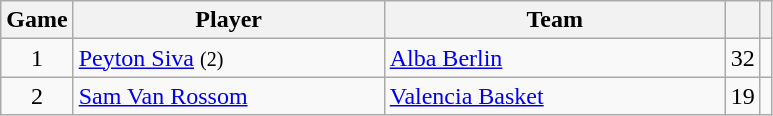<table class="wikitable sortable" style="text-align: center;">
<tr>
<th>Game</th>
<th style="width:200px;">Player</th>
<th style="width:220px;">Team</th>
<th><a href='#'></a></th>
<th></th>
</tr>
<tr>
<td>1</td>
<td align=left> <a href='#'>Peyton Siva</a> <small>(2)</small></td>
<td align=left> <a href='#'>Alba Berlin</a></td>
<td>32</td>
<td></td>
</tr>
<tr>
<td>2</td>
<td align=left> <a href='#'>Sam Van Rossom</a></td>
<td align=left> <a href='#'>Valencia Basket</a></td>
<td>19</td>
<td></td>
</tr>
</table>
